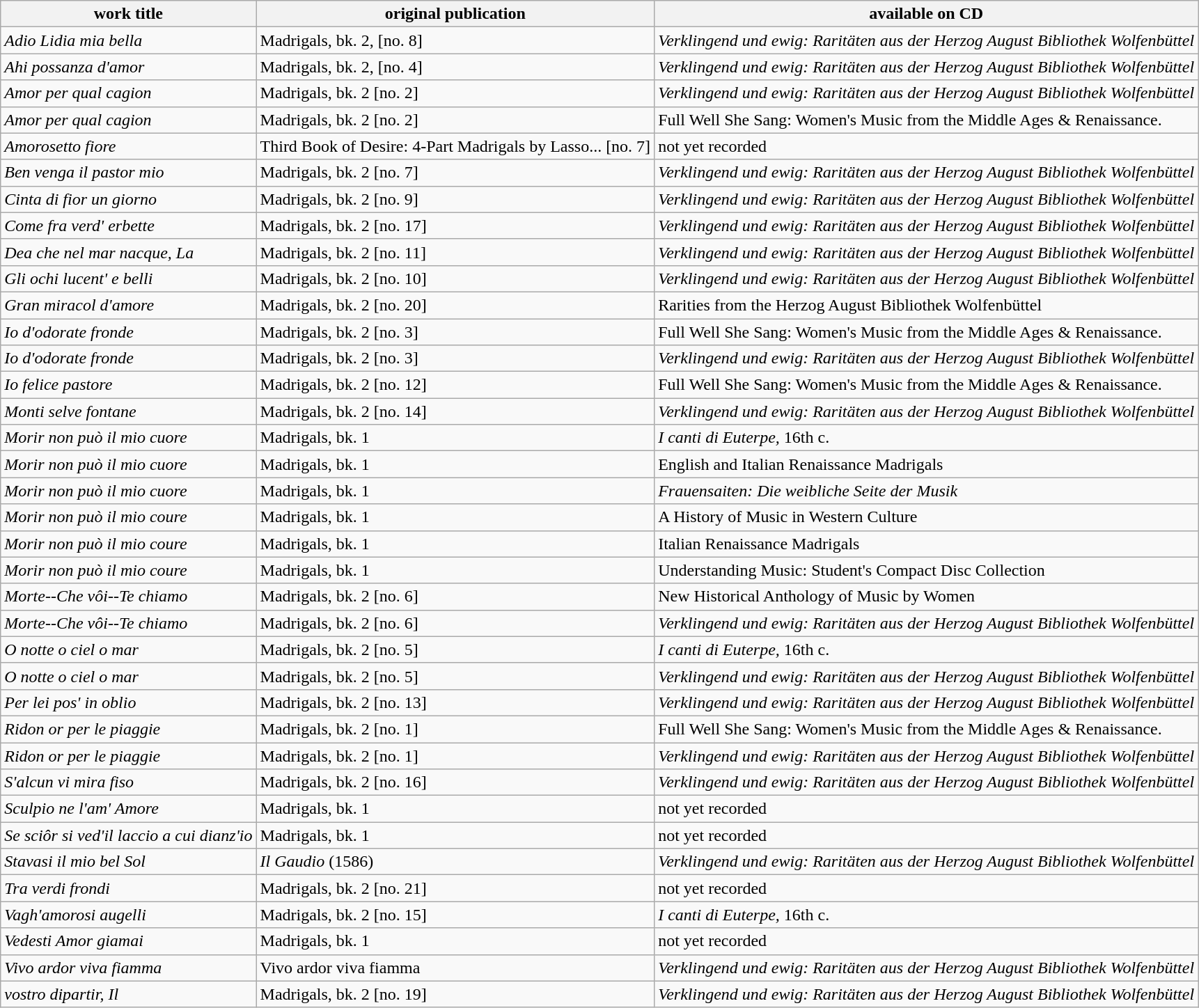<table class="wikitable sortable">
<tr>
<th>work title</th>
<th>original publication</th>
<th>available on CD</th>
</tr>
<tr>
<td><em>Adio Lidia mia bella</em></td>
<td>Madrigals, bk. 2, [no. 8]</td>
<td><em>Verklingend und ewig: Raritäten aus der Herzog August Bibliothek Wolfenbüttel</em></td>
</tr>
<tr>
<td><em>Ahi possanza d'amor</em></td>
<td>Madrigals, bk. 2, [no. 4]</td>
<td><em>Verklingend und ewig: Raritäten aus der Herzog August Bibliothek Wolfenbüttel</em></td>
</tr>
<tr>
<td><em>Amor per qual cagion</em></td>
<td>Madrigals, bk. 2 [no. 2]</td>
<td><em>Verklingend und ewig: Raritäten aus der Herzog August Bibliothek Wolfenbüttel</em></td>
</tr>
<tr>
<td><em>Amor per qual cagion</em></td>
<td>Madrigals, bk. 2 [no. 2]</td>
<td>Full Well She Sang: Women's Music from the Middle Ages & Renaissance.</td>
</tr>
<tr>
<td><em>Amorosetto fiore</em></td>
<td>Third Book of Desire: 4-Part Madrigals by Lasso... [no. 7]</td>
<td>not yet recorded</td>
</tr>
<tr>
<td><em>Ben venga il pastor mio</em></td>
<td>Madrigals, bk. 2 [no. 7]</td>
<td><em>Verklingend und ewig: Raritäten aus der Herzog August Bibliothek Wolfenbüttel</em></td>
</tr>
<tr>
<td><em>Cinta di fior un giorno</em></td>
<td>Madrigals, bk. 2 [no. 9]</td>
<td><em>Verklingend und ewig: Raritäten aus der Herzog August Bibliothek Wolfenbüttel</em></td>
</tr>
<tr>
<td><em>Come fra verd' erbette</em></td>
<td>Madrigals, bk. 2 [no. 17]</td>
<td><em>Verklingend und ewig: Raritäten aus der Herzog August Bibliothek Wolfenbüttel</em></td>
</tr>
<tr>
<td><em>Dea che nel mar nacque, La</em></td>
<td>Madrigals, bk. 2 [no. 11]</td>
<td><em>Verklingend und ewig: Raritäten aus der Herzog August Bibliothek Wolfenbüttel</em></td>
</tr>
<tr>
<td><em>Gli ochi lucent' e belli</em></td>
<td>Madrigals, bk. 2 [no. 10]</td>
<td><em>Verklingend und ewig: Raritäten aus der Herzog August Bibliothek Wolfenbüttel</em></td>
</tr>
<tr>
<td><em>Gran miracol d'amore</em></td>
<td>Madrigals, bk. 2 [no. 20]</td>
<td>Rarities from the Herzog August Bibliothek Wolfenbüttel</td>
</tr>
<tr>
<td><em>Io d'odorate fronde</em></td>
<td>Madrigals, bk. 2 [no. 3]</td>
<td>Full Well She Sang: Women's Music from the Middle Ages & Renaissance.</td>
</tr>
<tr>
<td><em>Io d'odorate fronde</em></td>
<td>Madrigals, bk. 2 [no. 3]</td>
<td><em>Verklingend und ewig: Raritäten aus der Herzog August Bibliothek Wolfenbüttel</em></td>
</tr>
<tr>
<td><em>Io felice pastore</em></td>
<td>Madrigals, bk. 2 [no. 12]</td>
<td>Full Well She Sang: Women's Music from the Middle Ages & Renaissance.</td>
</tr>
<tr>
<td><em>Monti selve fontane</em></td>
<td>Madrigals, bk. 2 [no. 14]</td>
<td><em>Verklingend und ewig: Raritäten aus der Herzog August Bibliothek Wolfenbüttel</em></td>
</tr>
<tr>
<td><em>Morir non può il mio cuore</em></td>
<td>Madrigals, bk. 1</td>
<td><em>I canti di Euterpe,</em> 16th c.</td>
</tr>
<tr>
<td><em>Morir non può il mio cuore</em></td>
<td>Madrigals, bk. 1</td>
<td>English and Italian Renaissance Madrigals</td>
</tr>
<tr>
<td><em>Morir non può il mio cuore</em></td>
<td>Madrigals, bk. 1</td>
<td><em>Frauensaiten: Die weibliche Seite der Musik</em></td>
</tr>
<tr>
<td><em>Morir non può il mio coure</em></td>
<td>Madrigals, bk. 1</td>
<td>A History of Music in Western Culture</td>
</tr>
<tr>
<td><em>Morir non può il mio coure</em></td>
<td>Madrigals, bk. 1</td>
<td>Italian Renaissance Madrigals</td>
</tr>
<tr>
<td><em>Morir non può il mio coure</em></td>
<td>Madrigals, bk. 1</td>
<td>Understanding Music: Student's Compact Disc Collection</td>
</tr>
<tr>
<td><em>Morte--Che vôi--Te chiamo</em></td>
<td>Madrigals, bk. 2 [no. 6]</td>
<td>New Historical Anthology of Music by Women</td>
</tr>
<tr>
<td><em>Morte--Che vôi--Te chiamo</em></td>
<td>Madrigals, bk. 2 [no. 6]</td>
<td><em>Verklingend und ewig: Raritäten aus der Herzog August Bibliothek Wolfenbüttel</em></td>
</tr>
<tr>
<td><em>O notte o ciel o mar</em></td>
<td>Madrigals, bk. 2 [no. 5]</td>
<td><em>I canti di Euterpe,</em> 16th c.</td>
</tr>
<tr>
<td><em>O notte o ciel o mar</em></td>
<td>Madrigals, bk. 2 [no. 5]</td>
<td><em>Verklingend und ewig: Raritäten aus der Herzog August Bibliothek Wolfenbüttel</em></td>
</tr>
<tr>
<td><em>Per lei pos' in oblio</em></td>
<td>Madrigals, bk. 2 [no. 13]</td>
<td><em>Verklingend und ewig: Raritäten aus der Herzog August Bibliothek Wolfenbüttel</em></td>
</tr>
<tr>
<td><em>Ridon or per le piaggie</em></td>
<td>Madrigals, bk. 2 [no. 1]</td>
<td>Full Well She Sang: Women's Music from the Middle Ages & Renaissance.</td>
</tr>
<tr>
<td><em>Ridon or per le piaggie</em></td>
<td>Madrigals, bk. 2 [no. 1]</td>
<td><em>Verklingend und ewig: Raritäten aus der Herzog August Bibliothek Wolfenbüttel</em></td>
</tr>
<tr>
<td><em>S'alcun vi mira fiso</em></td>
<td>Madrigals, bk. 2 [no. 16]</td>
<td><em>Verklingend und ewig: Raritäten aus der Herzog August Bibliothek Wolfenbüttel</em></td>
</tr>
<tr>
<td><em>Sculpio ne l'am' Amore</em></td>
<td>Madrigals, bk. 1</td>
<td>not yet recorded</td>
</tr>
<tr>
<td><em>Se sciôr si ved'il laccio a cui dianz'io</em></td>
<td>Madrigals, bk. 1</td>
<td>not yet recorded</td>
</tr>
<tr>
<td><em>Stavasi il mio bel Sol</em></td>
<td><em>Il Gaudio</em> (1586)</td>
<td><em>Verklingend und ewig: Raritäten aus der Herzog August Bibliothek Wolfenbüttel</em></td>
</tr>
<tr>
<td><em>Tra verdi frondi</em></td>
<td>Madrigals, bk. 2 [no. 21]</td>
<td>not yet recorded</td>
</tr>
<tr>
<td><em>Vagh'amorosi augelli</em></td>
<td>Madrigals, bk. 2 [no. 15]</td>
<td><em>I canti di Euterpe,</em> 16th c.</td>
</tr>
<tr>
<td><em>Vedesti Amor giamai</em></td>
<td>Madrigals, bk. 1</td>
<td>not yet recorded</td>
</tr>
<tr>
<td><em>Vivo ardor viva fiamma</em></td>
<td>Vivo ardor viva fiamma</td>
<td><em>Verklingend und ewig: Raritäten aus der Herzog August Bibliothek Wolfenbüttel</em></td>
</tr>
<tr>
<td><em>vostro dipartir, Il</em></td>
<td>Madrigals, bk. 2 [no. 19]</td>
<td><em>Verklingend und ewig: Raritäten aus der Herzog August Bibliothek Wolfenbüttel</em></td>
</tr>
</table>
